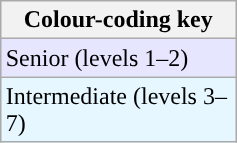<table class="wikitable sortable" style="text-align:center; margin-left:1em; float:right;">
<tr>
<th width=150>Colour-coding key</th>
</tr>
<tr>
<td align="left" style="background:#e6e6ff;">Senior (levels 1–2)</td>
</tr>
<tr>
<td align="left" style="background:#e6f7ff;">Intermediate (levels 3–7)</td>
</tr>
</table>
